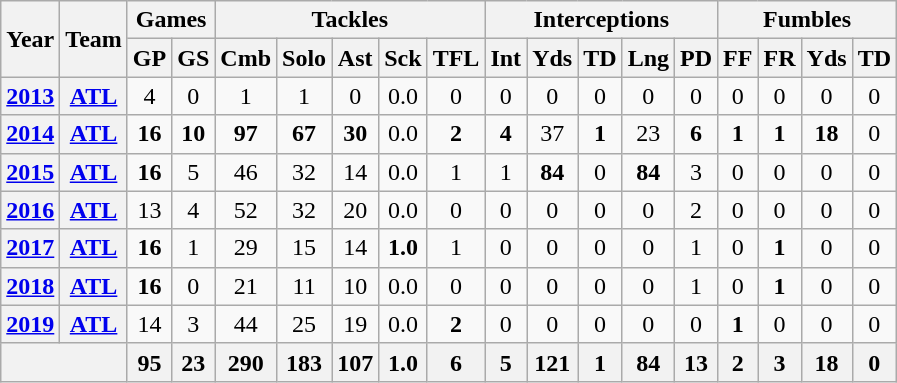<table class="wikitable" style="text-align:center">
<tr>
<th rowspan="2">Year</th>
<th rowspan="2">Team</th>
<th colspan="2">Games</th>
<th colspan="5">Tackles</th>
<th colspan="5">Interceptions</th>
<th colspan="4">Fumbles</th>
</tr>
<tr>
<th>GP</th>
<th>GS</th>
<th>Cmb</th>
<th>Solo</th>
<th>Ast</th>
<th>Sck</th>
<th>TFL</th>
<th>Int</th>
<th>Yds</th>
<th>TD</th>
<th>Lng</th>
<th>PD</th>
<th>FF</th>
<th>FR</th>
<th>Yds</th>
<th>TD</th>
</tr>
<tr>
<th><a href='#'>2013</a></th>
<th><a href='#'>ATL</a></th>
<td>4</td>
<td>0</td>
<td>1</td>
<td>1</td>
<td>0</td>
<td>0.0</td>
<td>0</td>
<td>0</td>
<td>0</td>
<td>0</td>
<td>0</td>
<td>0</td>
<td>0</td>
<td>0</td>
<td>0</td>
<td>0</td>
</tr>
<tr>
<th><a href='#'>2014</a></th>
<th><a href='#'>ATL</a></th>
<td><strong>16</strong></td>
<td><strong>10</strong></td>
<td><strong>97</strong></td>
<td><strong>67</strong></td>
<td><strong>30</strong></td>
<td>0.0</td>
<td><strong>2</strong></td>
<td><strong>4</strong></td>
<td>37</td>
<td><strong>1</strong></td>
<td>23</td>
<td><strong>6</strong></td>
<td><strong>1</strong></td>
<td><strong>1</strong></td>
<td><strong>18</strong></td>
<td>0</td>
</tr>
<tr>
<th><a href='#'>2015</a></th>
<th><a href='#'>ATL</a></th>
<td><strong>16</strong></td>
<td>5</td>
<td>46</td>
<td>32</td>
<td>14</td>
<td>0.0</td>
<td>1</td>
<td>1</td>
<td><strong>84</strong></td>
<td>0</td>
<td><strong>84</strong></td>
<td>3</td>
<td>0</td>
<td>0</td>
<td>0</td>
<td>0</td>
</tr>
<tr>
<th><a href='#'>2016</a></th>
<th><a href='#'>ATL</a></th>
<td>13</td>
<td>4</td>
<td>52</td>
<td>32</td>
<td>20</td>
<td>0.0</td>
<td>0</td>
<td>0</td>
<td>0</td>
<td>0</td>
<td>0</td>
<td>2</td>
<td>0</td>
<td>0</td>
<td>0</td>
<td>0</td>
</tr>
<tr>
<th><a href='#'>2017</a></th>
<th><a href='#'>ATL</a></th>
<td><strong>16</strong></td>
<td>1</td>
<td>29</td>
<td>15</td>
<td>14</td>
<td><strong>1.0</strong></td>
<td>1</td>
<td>0</td>
<td>0</td>
<td>0</td>
<td>0</td>
<td>1</td>
<td>0</td>
<td><strong>1</strong></td>
<td>0</td>
<td>0</td>
</tr>
<tr>
<th><a href='#'>2018</a></th>
<th><a href='#'>ATL</a></th>
<td><strong>16</strong></td>
<td>0</td>
<td>21</td>
<td>11</td>
<td>10</td>
<td>0.0</td>
<td>0</td>
<td>0</td>
<td>0</td>
<td>0</td>
<td>0</td>
<td>1</td>
<td>0</td>
<td><strong>1</strong></td>
<td>0</td>
<td>0</td>
</tr>
<tr>
<th><a href='#'>2019</a></th>
<th><a href='#'>ATL</a></th>
<td>14</td>
<td>3</td>
<td>44</td>
<td>25</td>
<td>19</td>
<td>0.0</td>
<td><strong>2</strong></td>
<td>0</td>
<td>0</td>
<td>0</td>
<td>0</td>
<td>0</td>
<td><strong>1</strong></td>
<td>0</td>
<td>0</td>
<td>0</td>
</tr>
<tr>
<th colspan="2"></th>
<th>95</th>
<th>23</th>
<th>290</th>
<th>183</th>
<th>107</th>
<th>1.0</th>
<th>6</th>
<th>5</th>
<th>121</th>
<th>1</th>
<th>84</th>
<th>13</th>
<th>2</th>
<th>3</th>
<th>18</th>
<th>0</th>
</tr>
</table>
